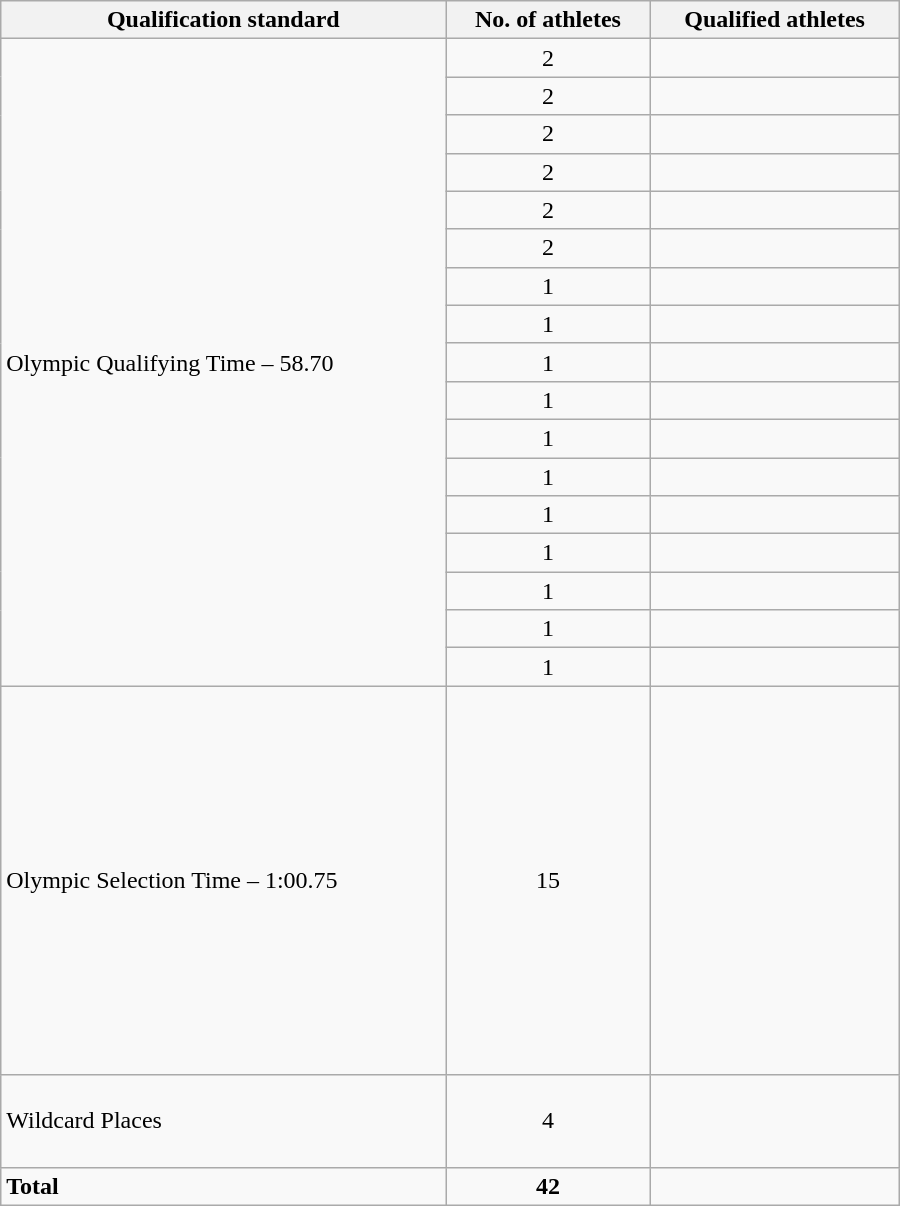<table class=wikitable style="text-align:left" width=600>
<tr>
<th>Qualification standard</th>
<th>No. of athletes</th>
<th>Qualified athletes</th>
</tr>
<tr>
<td rowspan="17">Olympic Qualifying Time – 58.70</td>
<td align=center>2</td>
<td><br></td>
</tr>
<tr>
<td align=center>2</td>
<td> <br></td>
</tr>
<tr>
<td align=center>2</td>
<td><br></td>
</tr>
<tr>
<td align=center>2</td>
<td><br></td>
</tr>
<tr>
<td align=center>2</td>
<td><br></td>
</tr>
<tr>
<td align=center>2</td>
<td><br></td>
</tr>
<tr>
<td align=center>1</td>
<td></td>
</tr>
<tr>
<td align=center>1</td>
<td></td>
</tr>
<tr>
<td align=center>1</td>
<td></td>
</tr>
<tr>
<td align=center>1</td>
<td></td>
</tr>
<tr>
<td align=center>1</td>
<td></td>
</tr>
<tr>
<td align=center>1</td>
<td></td>
</tr>
<tr>
<td align=center>1</td>
<td></td>
</tr>
<tr>
<td align=center>1</td>
<td></td>
</tr>
<tr>
<td align=center>1</td>
<td></td>
</tr>
<tr>
<td align=center>1</td>
<td></td>
</tr>
<tr>
<td align=center>1</td>
<td></td>
</tr>
<tr>
<td rowspan="1">Olympic Selection Time – 1:00.75</td>
<td align=center>15</td>
<td> <br>  <br><br>   <br>  <br>  <br>  <br>  <br>  <br> <br><br> <br><br><br></td>
</tr>
<tr>
<td rowspan="1">Wildcard Places</td>
<td align=center>4</td>
<td><br><br><br></td>
</tr>
<tr>
<td><strong>Total</strong></td>
<td align=center><strong>42</strong></td>
<td></td>
</tr>
</table>
